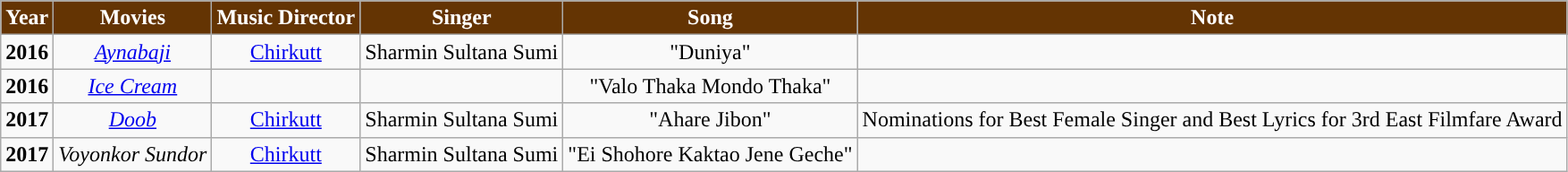<table class="wikitable">
<tr>
<th style="text-align: center; font-weight:bold; font-size:100%; background-color:#643403; color:#ffffff;">Year</th>
<th style="text-align: center; font-weight:bold; font-size:100%; background-color:#643403; color:#ffffff;">Movies</th>
<th style="text-align: center; font-weight:bold; font-size:100%; background-color:#643403; color:#ffffff;">Music Director</th>
<th style="text-align: center; font-weight:bold; font-size:100%; background-color:#643403; color:#ffffff;">Singer</th>
<th style="text-align: center; font-weight:bold; font-size:100%; background-color:#643403; color:#ffffff;">Song</th>
<th style="text-align: center; font-weight:bold; font-size:100%; background-color:#643403; color:#ffffff;">Note</th>
</tr>
<tr>
<td style="text-align: center; font-weight:bold;">2016</td>
<td style="text-align: center;"><em><a href='#'>Aynabaji</a></em></td>
<td style="text-align: center;"><a href='#'>Chirkutt</a></td>
<td style="text-align: center;">Sharmin Sultana Sumi</td>
<td style="text-align: center;">"Duniya"</td>
<td style="text-align: center;"></td>
</tr>
<tr>
<td style="text-align: center; font-weight:bold;">2016</td>
<td style="text-align: center;"><em><a href='#'>Ice Cream</a></em></td>
<td style="text-align: center;"></td>
<td style="text-align: center;"></td>
<td style="text-align: center;">"Valo Thaka Mondo Thaka"</td>
<td style="text-align: center;"></td>
</tr>
<tr>
<td style="text-align: center; font-weight:bold;">2017</td>
<td style="text-align: center;"><em><a href='#'>Doob</a></em></td>
<td style="text-align: center;"><a href='#'>Chirkutt</a></td>
<td style="text-align: center;">Sharmin Sultana Sumi</td>
<td style="text-align: center;">"Ahare Jibon"</td>
<td style="text-align: center;">Nominations for Best Female Singer and Best Lyrics for 3rd East Filmfare Award</td>
</tr>
<tr>
<td style="text-align: center; font-weight:bold;">2017</td>
<td style="text-align: center;"><em>Voyonkor Sundor</em></td>
<td style="text-align: center;"><a href='#'>Chirkutt</a></td>
<td style="text-align: center;">Sharmin Sultana Sumi</td>
<td style="text-align: center;">"Ei Shohore Kaktao Jene Geche"</td>
<td style="text-align: center;"></td>
</tr>
</table>
